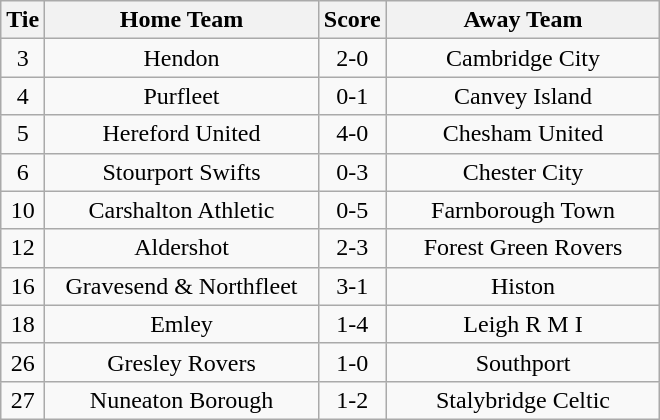<table class="wikitable" style="text-align:center;">
<tr>
<th width=20>Tie</th>
<th width=175>Home Team</th>
<th width=20>Score</th>
<th width=175>Away Team</th>
</tr>
<tr>
<td>3</td>
<td>Hendon</td>
<td>2-0</td>
<td>Cambridge City</td>
</tr>
<tr>
<td>4</td>
<td>Purfleet</td>
<td>0-1</td>
<td>Canvey Island</td>
</tr>
<tr>
<td>5</td>
<td>Hereford United</td>
<td>4-0</td>
<td>Chesham United</td>
</tr>
<tr>
<td>6</td>
<td>Stourport Swifts</td>
<td>0-3</td>
<td>Chester City</td>
</tr>
<tr>
<td>10</td>
<td>Carshalton Athletic</td>
<td>0-5</td>
<td>Farnborough Town</td>
</tr>
<tr>
<td>12</td>
<td>Aldershot</td>
<td>2-3</td>
<td>Forest Green Rovers</td>
</tr>
<tr>
<td>16</td>
<td>Gravesend & Northfleet</td>
<td>3-1</td>
<td>Histon</td>
</tr>
<tr>
<td>18</td>
<td>Emley</td>
<td>1-4</td>
<td>Leigh R M I</td>
</tr>
<tr>
<td>26</td>
<td>Gresley Rovers</td>
<td>1-0</td>
<td>Southport</td>
</tr>
<tr>
<td>27</td>
<td>Nuneaton Borough</td>
<td>1-2</td>
<td>Stalybridge Celtic</td>
</tr>
</table>
